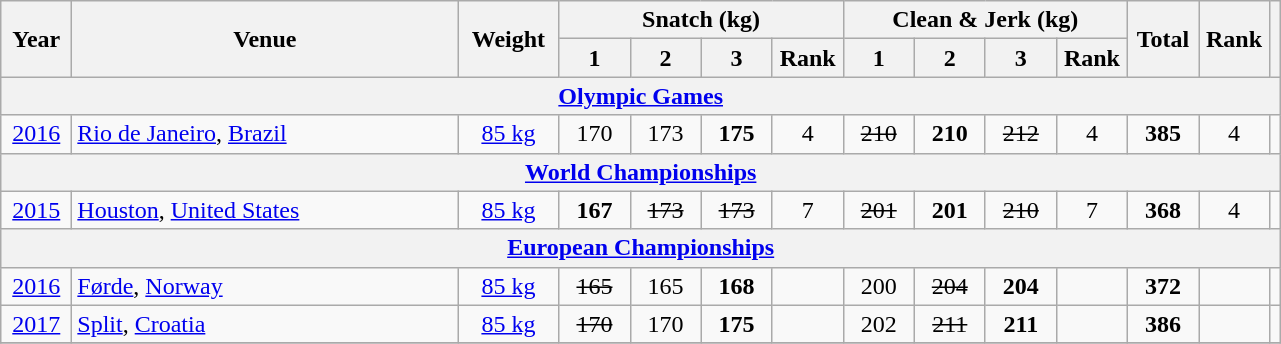<table class = "wikitable" style="text-align:center;">
<tr>
<th rowspan=2 width=40>Year</th>
<th rowspan=2 width=250>Venue</th>
<th rowspan=2 width=60>Weight</th>
<th colspan=4>Snatch (kg)</th>
<th colspan=4>Clean & Jerk (kg)</th>
<th rowspan=2 width=40>Total</th>
<th rowspan=2 width=40>Rank</th>
<th rowspan="2"></th>
</tr>
<tr>
<th width=40>1</th>
<th width=40>2</th>
<th width=40>3</th>
<th width=40>Rank</th>
<th width=40>1</th>
<th width=40>2</th>
<th width=40>3</th>
<th width=40>Rank</th>
</tr>
<tr>
<th colspan="14"><a href='#'>Olympic Games</a></th>
</tr>
<tr>
<td><a href='#'>2016</a></td>
<td align=left> <a href='#'>Rio de Janeiro</a>, <a href='#'>Brazil</a></td>
<td><a href='#'>85 kg</a></td>
<td>170</td>
<td>173</td>
<td><strong>175</strong></td>
<td>4</td>
<td><s>210</s></td>
<td><strong>210</strong></td>
<td><s>212</s></td>
<td>4</td>
<td><strong>385</strong></td>
<td>4</td>
<td></td>
</tr>
<tr>
<th colspan="14"><a href='#'>World Championships</a></th>
</tr>
<tr>
<td><a href='#'>2015</a></td>
<td align=left> <a href='#'>Houston</a>, <a href='#'>United States</a></td>
<td><a href='#'>85 kg</a></td>
<td><strong>167</strong></td>
<td><s>173</s></td>
<td><s>173</s></td>
<td>7</td>
<td><s>201</s></td>
<td><strong>201</strong></td>
<td><s>210</s></td>
<td>7</td>
<td><strong>368</strong></td>
<td>4</td>
<td></td>
</tr>
<tr>
<th colspan="14"><a href='#'>European Championships</a></th>
</tr>
<tr>
<td><a href='#'>2016</a></td>
<td align=left> <a href='#'>Førde</a>, <a href='#'>Norway</a></td>
<td><a href='#'>85 kg</a></td>
<td><s>165</s></td>
<td>165</td>
<td><strong>168</strong></td>
<td></td>
<td>200</td>
<td><s>204</s></td>
<td><strong>204</strong></td>
<td></td>
<td><strong>372</strong></td>
<td></td>
<td></td>
</tr>
<tr>
<td><a href='#'>2017</a></td>
<td align=left> <a href='#'>Split</a>, <a href='#'>Croatia</a></td>
<td><a href='#'>85 kg</a></td>
<td><s>170</s></td>
<td>170</td>
<td><strong>175</strong></td>
<td></td>
<td>202</td>
<td><s>211</s></td>
<td><strong>211</strong></td>
<td></td>
<td><strong>386</strong></td>
<td></td>
<td></td>
</tr>
<tr>
</tr>
</table>
